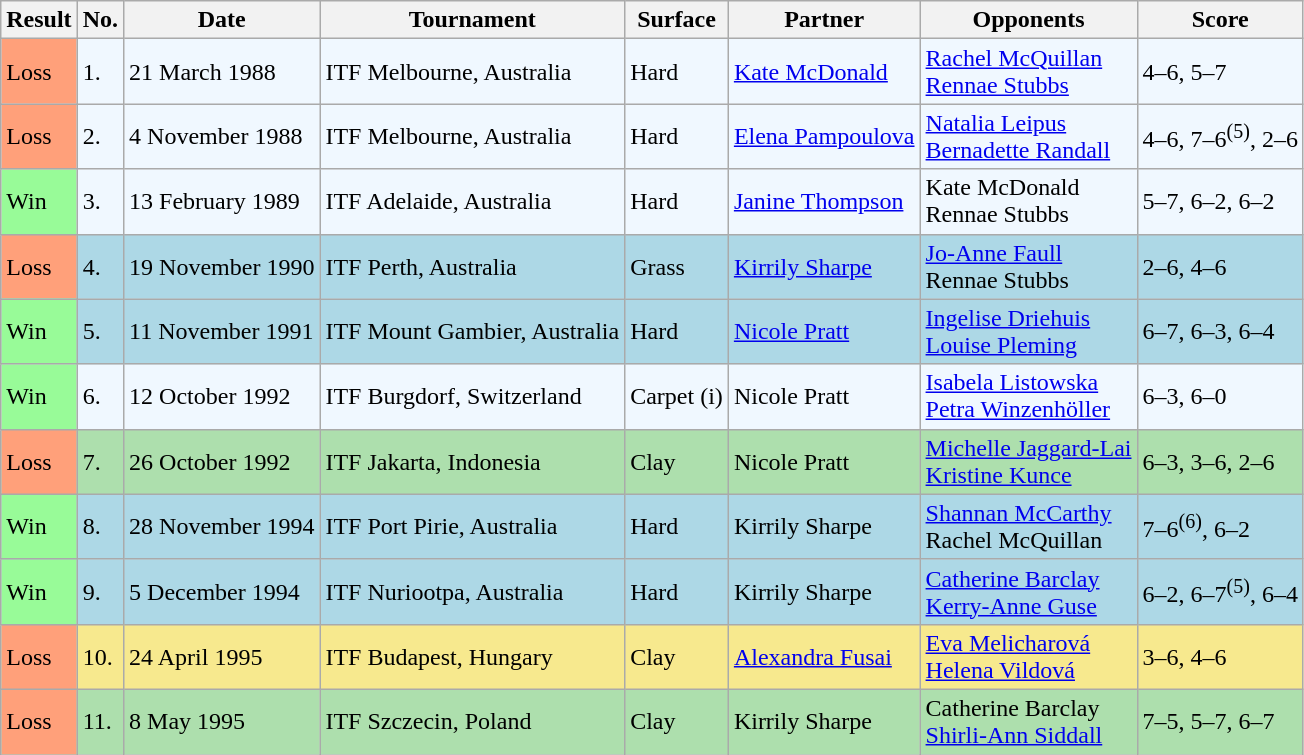<table class="wikitable">
<tr>
<th>Result</th>
<th>No.</th>
<th>Date</th>
<th>Tournament</th>
<th>Surface</th>
<th>Partner</th>
<th>Opponents</th>
<th>Score</th>
</tr>
<tr style="background:#f0f8ff;">
<td style="background:#ffa07a;">Loss</td>
<td>1.</td>
<td>21 March 1988</td>
<td>ITF Melbourne, Australia</td>
<td>Hard</td>
<td> <a href='#'>Kate McDonald</a></td>
<td> <a href='#'>Rachel McQuillan</a> <br>  <a href='#'>Rennae Stubbs</a></td>
<td>4–6, 5–7</td>
</tr>
<tr bgcolor="#f0f8ff">
<td style="background:#ffa07a;">Loss</td>
<td>2.</td>
<td>4 November 1988</td>
<td>ITF Melbourne, Australia</td>
<td>Hard</td>
<td> <a href='#'>Elena Pampoulova</a></td>
<td> <a href='#'>Natalia Leipus</a> <br>  <a href='#'>Bernadette Randall</a></td>
<td>4–6, 7–6<sup>(5)</sup>, 2–6</td>
</tr>
<tr bgcolor="#f0f8ff">
<td style="background:#98fb98;">Win</td>
<td>3.</td>
<td>13 February 1989</td>
<td>ITF Adelaide, Australia</td>
<td>Hard</td>
<td> <a href='#'>Janine Thompson</a></td>
<td> Kate McDonald <br>  Rennae Stubbs</td>
<td>5–7, 6–2, 6–2</td>
</tr>
<tr style="background:lightblue;">
<td style="background:#ffa07a;">Loss</td>
<td>4.</td>
<td>19 November 1990</td>
<td>ITF Perth, Australia</td>
<td>Grass</td>
<td> <a href='#'>Kirrily Sharpe</a></td>
<td> <a href='#'>Jo-Anne Faull</a> <br>  Rennae Stubbs</td>
<td>2–6, 4–6</td>
</tr>
<tr style="background:lightblue;">
<td style="background:#98fb98;">Win</td>
<td>5.</td>
<td>11 November 1991</td>
<td>ITF Mount Gambier, Australia</td>
<td>Hard</td>
<td> <a href='#'>Nicole Pratt</a></td>
<td> <a href='#'>Ingelise Driehuis</a> <br>  <a href='#'>Louise Pleming</a></td>
<td>6–7, 6–3, 6–4</td>
</tr>
<tr style="background:#f0f8ff;">
<td style="background:#98fb98;">Win</td>
<td>6.</td>
<td>12 October 1992</td>
<td>ITF Burgdorf, Switzerland</td>
<td>Carpet (i)</td>
<td> Nicole Pratt</td>
<td> <a href='#'>Isabela Listowska</a> <br>  <a href='#'>Petra Winzenhöller</a></td>
<td>6–3, 6–0</td>
</tr>
<tr style="background:#addfad;">
<td style="background:#ffa07a;">Loss</td>
<td>7.</td>
<td>26 October 1992</td>
<td>ITF Jakarta, Indonesia</td>
<td>Clay</td>
<td> Nicole Pratt</td>
<td> <a href='#'>Michelle Jaggard-Lai</a> <br>  <a href='#'>Kristine Kunce</a></td>
<td>6–3, 3–6, 2–6</td>
</tr>
<tr style="background:lightblue;">
<td style="background:#98fb98;">Win</td>
<td>8.</td>
<td>28 November 1994</td>
<td>ITF Port Pirie, Australia</td>
<td>Hard</td>
<td> Kirrily Sharpe</td>
<td> <a href='#'>Shannan McCarthy</a> <br>  Rachel McQuillan</td>
<td>7–6<sup>(6)</sup>, 6–2</td>
</tr>
<tr style="background:lightblue;">
<td style="background:#98fb98;">Win</td>
<td>9.</td>
<td>5 December 1994</td>
<td>ITF Nuriootpa, Australia</td>
<td>Hard</td>
<td> Kirrily Sharpe</td>
<td> <a href='#'>Catherine Barclay</a> <br>  <a href='#'>Kerry-Anne Guse</a></td>
<td>6–2, 6–7<sup>(5)</sup>, 6–4</td>
</tr>
<tr style="background:#f7e98e;">
<td style="background:#ffa07a;">Loss</td>
<td>10.</td>
<td>24 April 1995</td>
<td>ITF Budapest, Hungary</td>
<td>Clay</td>
<td> <a href='#'>Alexandra Fusai</a></td>
<td> <a href='#'>Eva Melicharová</a> <br>  <a href='#'>Helena Vildová</a></td>
<td>3–6, 4–6</td>
</tr>
<tr style="background:#addfad;">
<td style="background:#ffa07a;">Loss</td>
<td>11.</td>
<td>8 May 1995</td>
<td>ITF Szczecin, Poland</td>
<td>Clay</td>
<td> Kirrily Sharpe</td>
<td> Catherine Barclay <br>  <a href='#'>Shirli-Ann Siddall</a></td>
<td>7–5, 5–7, 6–7</td>
</tr>
</table>
